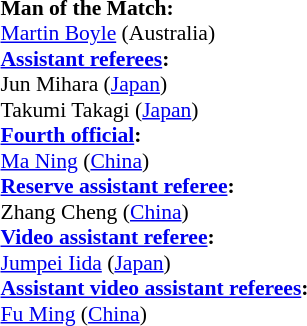<table style="width:100%; font-size:90%;">
<tr>
<td><br><strong>Man of the Match:</strong>
<br><a href='#'>Martin Boyle</a> (Australia)<br><strong><a href='#'>Assistant referees</a>:</strong>
<br>Jun Mihara (<a href='#'>Japan</a>)
<br>Takumi Takagi (<a href='#'>Japan</a>)
<br><strong><a href='#'>Fourth official</a>:</strong>
<br><a href='#'>Ma Ning</a> (<a href='#'>China</a>)
<br><strong><a href='#'>Reserve assistant referee</a>:</strong>
<br>Zhang Cheng (<a href='#'>China</a>)
<br><strong><a href='#'>Video assistant referee</a>:</strong>
<br><a href='#'>Jumpei Iida</a> (<a href='#'>Japan</a>)
<br><strong><a href='#'>Assistant video assistant referees</a>:</strong>
<br><a href='#'>Fu Ming</a> (<a href='#'>China</a>)</td>
</tr>
</table>
